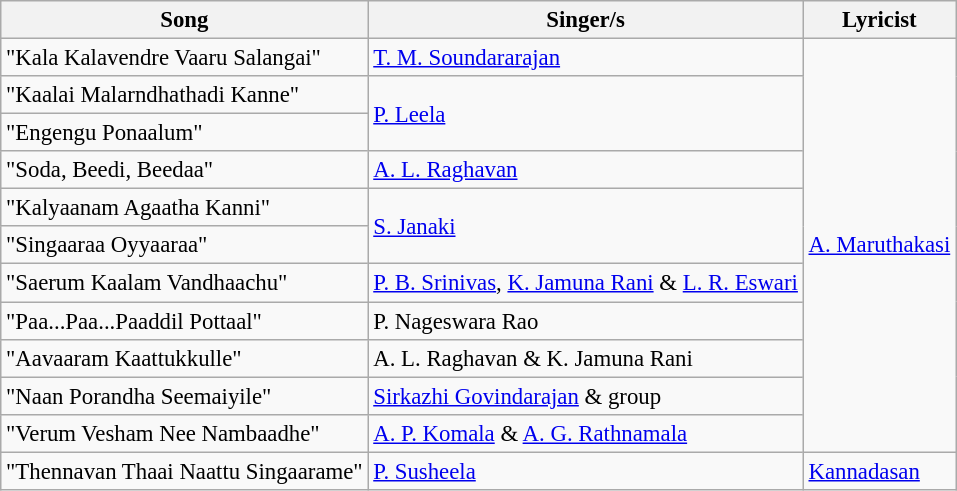<table class="wikitable" style="font-size:95%;">
<tr>
<th>Song</th>
<th>Singer/s</th>
<th>Lyricist</th>
</tr>
<tr>
<td>"Kala Kalavendre Vaaru Salangai"</td>
<td><a href='#'>T. M. Soundararajan</a></td>
<td rowspan="11"><a href='#'>A. Maruthakasi</a></td>
</tr>
<tr>
<td>"Kaalai Malarndhathadi Kanne"</td>
<td rowspan=2><a href='#'>P. Leela</a></td>
</tr>
<tr>
<td>"Engengu Ponaalum"</td>
</tr>
<tr>
<td>"Soda, Beedi, Beedaa"</td>
<td><a href='#'>A. L. Raghavan</a></td>
</tr>
<tr>
<td>"Kalyaanam Agaatha Kanni"</td>
<td rowspan=2><a href='#'>S. Janaki</a></td>
</tr>
<tr>
<td>"Singaaraa Oyyaaraa"</td>
</tr>
<tr>
<td>"Saerum Kaalam Vandhaachu"</td>
<td><a href='#'>P. B. Srinivas</a>, <a href='#'>K. Jamuna Rani</a> & <a href='#'>L. R. Eswari</a></td>
</tr>
<tr>
<td>"Paa...Paa...Paaddil Pottaal"</td>
<td>P. Nageswara Rao</td>
</tr>
<tr>
<td>"Aavaaram Kaattukkulle"</td>
<td>A. L. Raghavan & K. Jamuna Rani</td>
</tr>
<tr>
<td>"Naan Porandha Seemaiyile"</td>
<td><a href='#'>Sirkazhi Govindarajan</a> & group</td>
</tr>
<tr>
<td>"Verum Vesham Nee Nambaadhe"</td>
<td><a href='#'>A. P. Komala</a> & <a href='#'>A. G. Rathnamala</a></td>
</tr>
<tr>
<td>"Thennavan Thaai Naattu Singaarame"</td>
<td><a href='#'>P. Susheela</a></td>
<td><a href='#'>Kannadasan</a></td>
</tr>
</table>
